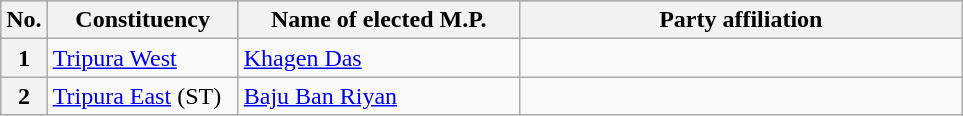<table class="wikitable">
<tr style="background:#ccc; text-align:center;">
<th>No.</th>
<th style="width:120px">Constituency</th>
<th style="width:180px">Name of elected M.P.</th>
<th colspan="2" style="width:18em">Party affiliation</th>
</tr>
<tr>
<th>1</th>
<td><a href='#'>Tripura West</a></td>
<td><a href='#'>Khagen Das</a></td>
<td></td>
</tr>
<tr>
<th>2</th>
<td><a href='#'>Tripura East</a> (ST)</td>
<td><a href='#'>Baju Ban Riyan</a></td>
</tr>
</table>
